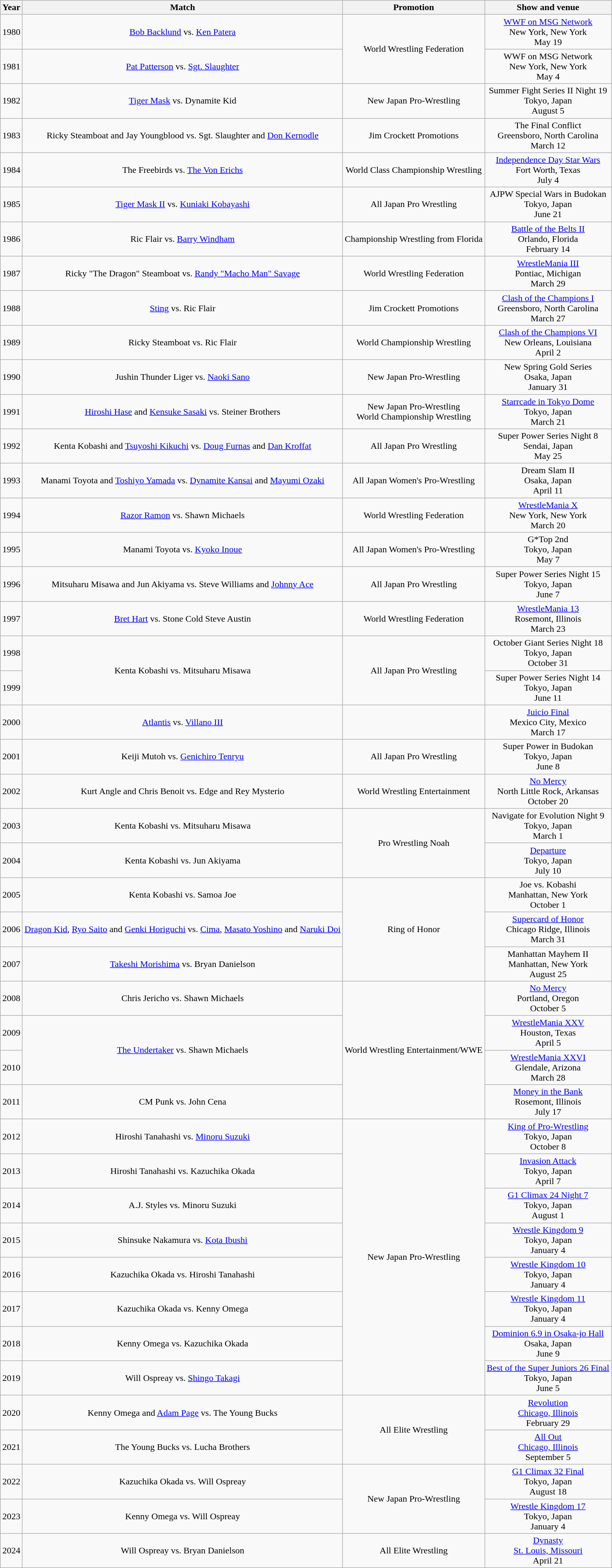<table class="wikitable sortable" style="text-align: center">
<tr>
<th>Year</th>
<th>Match</th>
<th>Promotion</th>
<th>Show and venue</th>
</tr>
<tr>
<td>1980</td>
<td><a href='#'>Bob Backlund</a> vs. <a href='#'>Ken Patera</a><br></td>
<td rowspan="2">World Wrestling Federation</td>
<td><a href='#'>WWF on MSG Network</a><br>New York, New York<br>May 19</td>
</tr>
<tr>
<td>1981</td>
<td><a href='#'>Pat Patterson</a> vs. <a href='#'>Sgt. Slaughter</a><br></td>
<td>WWF on MSG Network<br>New York, New York<br>May 4</td>
</tr>
<tr>
<td>1982</td>
<td><a href='#'>Tiger Mask</a> vs. Dynamite Kid</td>
<td>New Japan Pro-Wrestling</td>
<td>Summer Fight Series II Night 19<br>Tokyo, Japan<br>August 5</td>
</tr>
<tr>
<td>1983</td>
<td>Ricky Steamboat and Jay Youngblood vs. Sgt. Slaughter and <a href='#'>Don Kernodle</a><br></td>
<td>Jim Crockett Promotions</td>
<td>The Final Conflict<br>Greensboro, North Carolina<br>March 12</td>
</tr>
<tr>
<td>1984</td>
<td>The Freebirds vs. <a href='#'>The Von Erichs</a><br></td>
<td>World Class Championship Wrestling</td>
<td><a href='#'>Independence Day Star Wars</a><br>Fort Worth, Texas<br>July 4</td>
</tr>
<tr>
<td>1985</td>
<td><a href='#'>Tiger Mask II</a> vs. <a href='#'>Kuniaki Kobayashi</a></td>
<td>All Japan Pro Wrestling</td>
<td>AJPW Special Wars in Budokan<br>Tokyo, Japan<br>June 21</td>
</tr>
<tr>
<td>1986</td>
<td>Ric Flair vs. <a href='#'>Barry Windham</a></td>
<td>Championship Wrestling from Florida</td>
<td><a href='#'>Battle of the Belts II</a><br>Orlando, Florida<br>February 14</td>
</tr>
<tr>
<td>1987</td>
<td>Ricky "The Dragon" Steamboat vs. <a href='#'>Randy "Macho Man" Savage</a></td>
<td>World Wrestling Federation</td>
<td><a href='#'>WrestleMania III</a><br>Pontiac, Michigan<br>March 29</td>
</tr>
<tr>
<td>1988</td>
<td><a href='#'>Sting</a> vs. Ric Flair</td>
<td>Jim Crockett Promotions</td>
<td><a href='#'>Clash of the Champions I</a><br>Greensboro, North Carolina<br>March 27</td>
</tr>
<tr>
<td>1989</td>
<td>Ricky Steamboat vs. Ric Flair<br></td>
<td>World Championship Wrestling</td>
<td><a href='#'>Clash of the Champions VI</a><br>New Orleans, Louisiana<br>April 2</td>
</tr>
<tr>
<td>1990</td>
<td>Jushin Thunder Liger vs. <a href='#'>Naoki Sano</a></td>
<td>New Japan Pro-Wrestling</td>
<td>New Spring Gold Series<br>Osaka, Japan<br>January 31</td>
</tr>
<tr>
<td>1991</td>
<td><a href='#'>Hiroshi Hase</a> and <a href='#'>Kensuke Sasaki</a> vs. Steiner Brothers</td>
<td>New Japan Pro-Wrestling<br>World Championship Wrestling</td>
<td><a href='#'>Starrcade in Tokyo Dome</a><br>Tokyo, Japan<br>March 21</td>
</tr>
<tr>
<td>1992</td>
<td>Kenta Kobashi and <a href='#'>Tsuyoshi Kikuchi</a> vs. <a href='#'>Doug Furnas</a> and <a href='#'>Dan Kroffat</a></td>
<td>All Japan Pro Wrestling</td>
<td>Super Power Series Night 8<br>Sendai, Japan<br>May 25</td>
</tr>
<tr>
<td>1993</td>
<td>Manami Toyota and <a href='#'>Toshiyo Yamada</a> vs. <a href='#'>Dynamite Kansai</a> and <a href='#'>Mayumi Ozaki</a></td>
<td>All Japan Women's Pro-Wrestling</td>
<td>Dream Slam II<br>Osaka, Japan<br>April 11</td>
</tr>
<tr>
<td>1994</td>
<td><a href='#'>Razor Ramon</a> vs. Shawn Michaels<br></td>
<td>World Wrestling Federation</td>
<td><a href='#'>WrestleMania X</a><br>New York, New York<br>March 20</td>
</tr>
<tr>
<td>1995</td>
<td>Manami Toyota vs. <a href='#'>Kyoko Inoue</a></td>
<td>All Japan Women's Pro-Wrestling</td>
<td>G*Top 2nd<br>Tokyo, Japan<br>May 7</td>
</tr>
<tr>
<td>1996</td>
<td>Mitsuharu Misawa and Jun Akiyama vs. Steve Williams and <a href='#'>Johnny Ace</a></td>
<td>All Japan Pro Wrestling</td>
<td>Super Power Series Night 15<br>Tokyo, Japan<br>June 7</td>
</tr>
<tr>
<td>1997</td>
<td><a href='#'>Bret Hart</a> vs. Stone Cold Steve Austin<br></td>
<td>World Wrestling Federation</td>
<td><a href='#'>WrestleMania 13</a><br>Rosemont, Illinois<br>March 23</td>
</tr>
<tr>
<td>1998</td>
<td rowspan="2">Kenta Kobashi vs. Mitsuharu Misawa</td>
<td rowspan="2">All Japan Pro Wrestling</td>
<td>October Giant Series Night 18<br>Tokyo, Japan<br>October 31</td>
</tr>
<tr>
<td>1999</td>
<td>Super Power Series Night 14<br>Tokyo, Japan<br>June 11</td>
</tr>
<tr>
<td>2000</td>
<td><a href='#'>Atlantis</a> vs. <a href='#'>Villano III</a></td>
<td></td>
<td><a href='#'>Juicio Final</a><br>Mexico City, Mexico<br>March 17</td>
</tr>
<tr>
<td>2001</td>
<td>Keiji Mutoh vs. <a href='#'>Genichiro Tenryu</a></td>
<td>All Japan Pro Wrestling</td>
<td>Super Power in Budokan<br>Tokyo, Japan<br>June 8</td>
</tr>
<tr>
<td>2002</td>
<td>Kurt Angle and Chris Benoit vs. Edge and Rey Mysterio</td>
<td>World Wrestling Entertainment</td>
<td><a href='#'>No Mercy</a><br>North Little Rock, Arkansas<br>October 20</td>
</tr>
<tr>
<td>2003</td>
<td>Kenta Kobashi vs. Mitsuharu Misawa</td>
<td rowspan="2">Pro Wrestling Noah</td>
<td>Navigate for Evolution Night 9<br>Tokyo, Japan<br>March 1</td>
</tr>
<tr>
<td>2004</td>
<td>Kenta Kobashi vs. Jun Akiyama</td>
<td><a href='#'>Departure</a><br>Tokyo, Japan<br>July 10</td>
</tr>
<tr>
<td>2005</td>
<td>Kenta Kobashi vs. Samoa Joe</td>
<td rowspan="3">Ring of Honor</td>
<td>Joe vs. Kobashi<br>Manhattan, New York<br>October 1</td>
</tr>
<tr>
<td>2006</td>
<td><a href='#'>Dragon Kid</a>, <a href='#'>Ryo Saito</a> and <a href='#'>Genki Horiguchi</a> vs. <a href='#'>Cima</a>, <a href='#'>Masato Yoshino</a> and <a href='#'>Naruki Doi</a></td>
<td><a href='#'>Supercard of Honor</a><br>Chicago Ridge, Illinois<br>March 31</td>
</tr>
<tr>
<td>2007</td>
<td><a href='#'>Takeshi Morishima</a> vs. Bryan Danielson</td>
<td>Manhattan Mayhem II<br>Manhattan, New York<br>August 25</td>
</tr>
<tr>
<td>2008</td>
<td>Chris Jericho vs. Shawn Michaels<br></td>
<td rowspan="4">World Wrestling Entertainment/WWE</td>
<td><a href='#'>No Mercy</a><br>Portland, Oregon<br>October 5</td>
</tr>
<tr>
<td>2009</td>
<td rowspan="2"><a href='#'>The Undertaker</a> vs. Shawn Michaels</td>
<td><a href='#'>WrestleMania XXV</a><br>Houston, Texas<br>April 5</td>
</tr>
<tr>
<td>2010</td>
<td><a href='#'>WrestleMania XXVI</a><br>Glendale, Arizona<br>March 28</td>
</tr>
<tr>
<td>2011</td>
<td>CM Punk vs. John Cena</td>
<td><a href='#'>Money in the Bank</a><br>Rosemont, Illinois<br>July 17</td>
</tr>
<tr>
<td>2012</td>
<td>Hiroshi Tanahashi vs. <a href='#'>Minoru Suzuki</a></td>
<td rowspan="8">New Japan Pro-Wrestling</td>
<td><a href='#'>King of Pro-Wrestling</a><br>Tokyo, Japan<br>October 8</td>
</tr>
<tr>
<td>2013</td>
<td>Hiroshi Tanahashi vs. Kazuchika Okada</td>
<td><a href='#'>Invasion Attack</a><br>Tokyo, Japan<br>April 7</td>
</tr>
<tr>
<td>2014</td>
<td>A.J. Styles vs. Minoru Suzuki</td>
<td><a href='#'>G1 Climax 24 Night 7</a><br>Tokyo, Japan<br>August 1</td>
</tr>
<tr>
<td>2015</td>
<td>Shinsuke Nakamura vs. <a href='#'>Kota Ibushi</a></td>
<td><a href='#'>Wrestle Kingdom 9</a><br>Tokyo, Japan<br>January 4</td>
</tr>
<tr>
<td>2016</td>
<td>Kazuchika Okada vs. Hiroshi Tanahashi</td>
<td><a href='#'>Wrestle Kingdom 10</a><br>Tokyo, Japan<br>January 4</td>
</tr>
<tr>
<td>2017</td>
<td>Kazuchika Okada vs. Kenny Omega</td>
<td><a href='#'>Wrestle Kingdom 11</a><br>Tokyo, Japan<br>January 4</td>
</tr>
<tr>
<td>2018</td>
<td>Kenny Omega vs. Kazuchika Okada<br></td>
<td><a href='#'>Dominion 6.9 in Osaka-jo Hall</a><br>Osaka, Japan<br>June 9</td>
</tr>
<tr>
<td>2019</td>
<td>Will Ospreay vs. <a href='#'>Shingo Takagi</a></td>
<td><a href='#'>Best of the Super Juniors 26 Final</a><br>Tokyo, Japan<br>June 5</td>
</tr>
<tr>
<td>2020</td>
<td>Kenny Omega and <a href='#'>Adam Page</a> vs. The Young Bucks</td>
<td rowspan="2">All Elite Wrestling</td>
<td><a href='#'>Revolution</a><br><a href='#'>Chicago, Illinois</a><br>February 29</td>
</tr>
<tr>
<td>2021</td>
<td>The Young Bucks vs. Lucha Brothers<br></td>
<td><a href='#'>All Out</a><br><a href='#'>Chicago, Illinois</a><br>September 5</td>
</tr>
<tr>
<td>2022</td>
<td>Kazuchika Okada vs. Will Ospreay</td>
<td rowspan="2">New Japan Pro-Wrestling</td>
<td><a href='#'>G1 Climax 32 Final</a><br>Tokyo, Japan<br>August 18</td>
</tr>
<tr>
<td>2023</td>
<td>Kenny Omega vs. Will Ospreay</td>
<td><a href='#'>Wrestle Kingdom 17</a><br>Tokyo, Japan<br>January 4</td>
</tr>
<tr>
<td>2024</td>
<td>Will Ospreay vs. Bryan Danielson</td>
<td>All Elite Wrestling</td>
<td><a href='#'>Dynasty</a><br><a href='#'>St. Louis, Missouri</a><br>April 21</td>
</tr>
</table>
